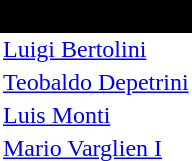<table class="toccolours" border="0" cellpadding="2" cellspacing="0" align="left" style="margin:0.5em;">
<tr>
<th colspan="2" align=center bgcolor="#000000"><span>Midfielders</span></th>
</tr>
<tr>
<td><a href='#'>Luigi Bertolini</a></td>
</tr>
<tr>
<td> <a href='#'>Teobaldo Depetrini</a></td>
</tr>
<tr>
<td> <a href='#'>Luis Monti</a></td>
</tr>
<tr>
<td> <a href='#'>Mario Varglien I</a></td>
</tr>
</table>
